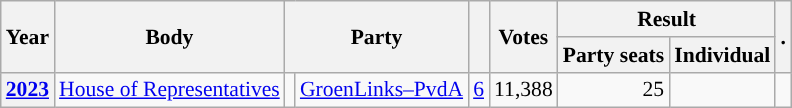<table class="wikitable plainrowheaders sortable" border=2 cellpadding=4 cellspacing=0 style="border: 1px #aaa solid; font-size: 90%; text-align:center;">
<tr>
<th scope="col" rowspan=2>Year</th>
<th scope="col" rowspan=2>Body</th>
<th scope="col" colspan=2 rowspan=2>Party</th>
<th scope="col" rowspan=2></th>
<th scope="col" rowspan=2>Votes</th>
<th scope="colgroup" colspan=2>Result</th>
<th scope="col" rowspan=2 class="unsortable">.</th>
</tr>
<tr>
<th scope="col">Party seats</th>
<th scope="col">Individual</th>
</tr>
<tr>
<th scope="row"><a href='#'>2023</a></th>
<td><a href='#'>House of Representatives</a></td>
<td style="background-color:"></td>
<td><a href='#'>GroenLinks–PvdA</a></td>
<td style=text-align:right><a href='#'>6</a></td>
<td style=text-align:right>11,388</td>
<td style=text-align:right>25</td>
<td></td>
<td></td>
</tr>
</table>
